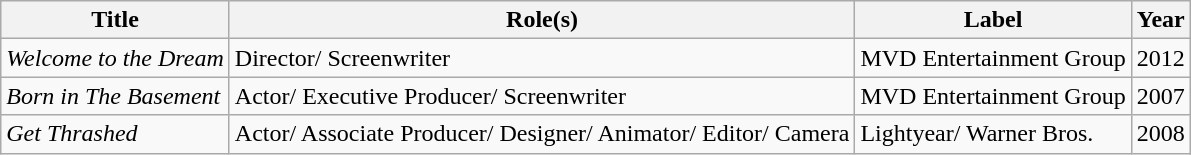<table class="wikitable">
<tr>
<th>Title</th>
<th>Role(s)</th>
<th>Label</th>
<th>Year</th>
</tr>
<tr>
<td><em>Welcome to the Dream</em></td>
<td>Director/ Screenwriter</td>
<td>MVD Entertainment Group</td>
<td>2012</td>
</tr>
<tr>
<td><em>Born in The Basement</em></td>
<td>Actor/ Executive Producer/ Screenwriter</td>
<td>MVD Entertainment Group</td>
<td>2007</td>
</tr>
<tr>
<td><em>Get Thrashed</em></td>
<td>Actor/ Associate Producer/ Designer/ Animator/ Editor/ Camera</td>
<td>Lightyear/ Warner Bros.</td>
<td>2008</td>
</tr>
</table>
